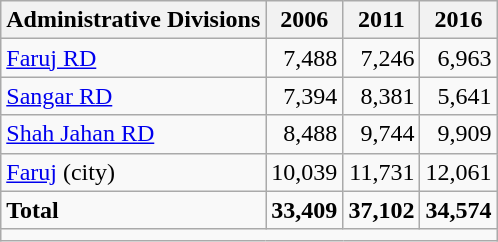<table class="wikitable">
<tr>
<th>Administrative Divisions</th>
<th>2006</th>
<th>2011</th>
<th>2016</th>
</tr>
<tr>
<td><a href='#'>Faruj RD</a></td>
<td style="text-align: right;">7,488</td>
<td style="text-align: right;">7,246</td>
<td style="text-align: right;">6,963</td>
</tr>
<tr>
<td><a href='#'>Sangar RD</a></td>
<td style="text-align: right;">7,394</td>
<td style="text-align: right;">8,381</td>
<td style="text-align: right;">5,641</td>
</tr>
<tr>
<td><a href='#'>Shah Jahan RD</a></td>
<td style="text-align: right;">8,488</td>
<td style="text-align: right;">9,744</td>
<td style="text-align: right;">9,909</td>
</tr>
<tr>
<td><a href='#'>Faruj</a> (city)</td>
<td style="text-align: right;">10,039</td>
<td style="text-align: right;">11,731</td>
<td style="text-align: right;">12,061</td>
</tr>
<tr>
<td><strong>Total</strong></td>
<td style="text-align: right;"><strong>33,409</strong></td>
<td style="text-align: right;"><strong>37,102</strong></td>
<td style="text-align: right;"><strong>34,574</strong></td>
</tr>
<tr>
<td colspan=4></td>
</tr>
</table>
